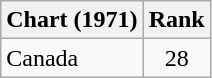<table class="wikitable">
<tr>
<th align="left">Chart (1971)</th>
<th style="text-align:center;">Rank</th>
</tr>
<tr>
<td>Canada </td>
<td style="text-align:center;">28</td>
</tr>
</table>
